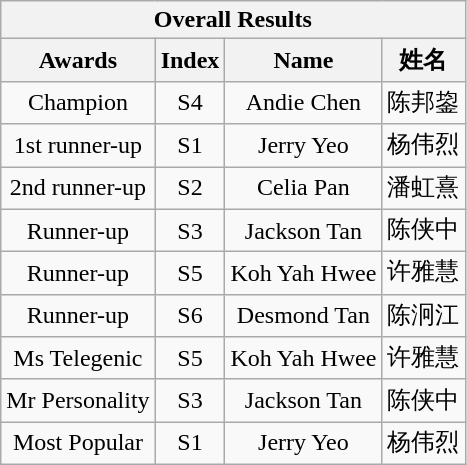<table class="wikitable" style="text-align:center;">
<tr>
<th colspan=4>Overall Results</th>
</tr>
<tr>
<th>Awards</th>
<th>Index</th>
<th>Name</th>
<th>姓名</th>
</tr>
<tr>
<td>Champion</td>
<td>S4</td>
<td>Andie Chen</td>
<td>陈邦鋆</td>
</tr>
<tr>
<td>1st runner-up</td>
<td>S1</td>
<td>Jerry Yeo</td>
<td>杨伟烈</td>
</tr>
<tr>
<td>2nd runner-up</td>
<td>S2</td>
<td>Celia Pan</td>
<td>潘虹熹</td>
</tr>
<tr>
<td>Runner-up</td>
<td>S3</td>
<td>Jackson Tan</td>
<td>陈侠中</td>
</tr>
<tr>
<td>Runner-up</td>
<td>S5</td>
<td>Koh Yah Hwee</td>
<td>许雅慧</td>
</tr>
<tr>
<td>Runner-up</td>
<td>S6</td>
<td>Desmond Tan</td>
<td>陈泂江</td>
</tr>
<tr>
<td>Ms Telegenic</td>
<td>S5</td>
<td>Koh Yah Hwee</td>
<td>许雅慧</td>
</tr>
<tr>
<td>Mr Personality</td>
<td>S3</td>
<td>Jackson Tan</td>
<td>陈侠中</td>
</tr>
<tr>
<td>Most Popular</td>
<td>S1</td>
<td>Jerry Yeo</td>
<td>杨伟烈</td>
</tr>
</table>
